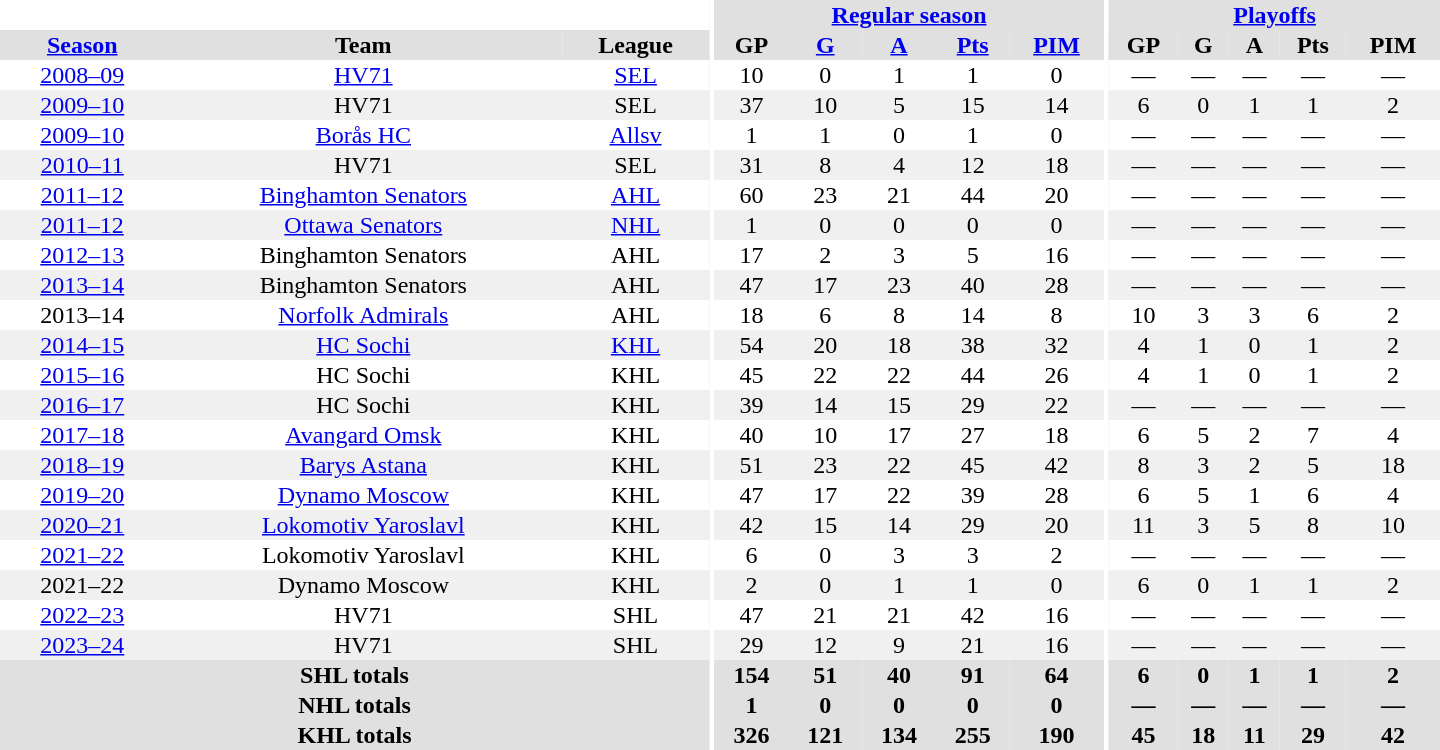<table border="0" cellpadding="1" cellspacing="0" style="text-align:center; width:60em">
<tr bgcolor="#e0e0e0">
<th colspan="3" bgcolor="#ffffff"></th>
<th rowspan="99" bgcolor="#ffffff"></th>
<th colspan="5"><a href='#'>Regular season</a></th>
<th rowspan="99" bgcolor="#ffffff"></th>
<th colspan="5"><a href='#'>Playoffs</a></th>
</tr>
<tr bgcolor="#e0e0e0">
<th><a href='#'>Season</a></th>
<th>Team</th>
<th>League</th>
<th>GP</th>
<th><a href='#'>G</a></th>
<th><a href='#'>A</a></th>
<th><a href='#'>Pts</a></th>
<th><a href='#'>PIM</a></th>
<th>GP</th>
<th>G</th>
<th>A</th>
<th>Pts</th>
<th>PIM</th>
</tr>
<tr ALIGN="center">
<td><a href='#'>2008–09</a></td>
<td><a href='#'>HV71</a></td>
<td><a href='#'>SEL</a></td>
<td>10</td>
<td>0</td>
<td>1</td>
<td>1</td>
<td>0</td>
<td>—</td>
<td>—</td>
<td>—</td>
<td>—</td>
<td>—</td>
</tr>
<tr ALIGN="center" bgcolor="#f0f0f0">
<td><a href='#'>2009–10</a></td>
<td>HV71</td>
<td>SEL</td>
<td>37</td>
<td>10</td>
<td>5</td>
<td>15</td>
<td>14</td>
<td>6</td>
<td>0</td>
<td>1</td>
<td>1</td>
<td>2</td>
</tr>
<tr ALIGN="center">
<td><a href='#'>2009–10</a></td>
<td><a href='#'>Borås HC</a></td>
<td><a href='#'>Allsv</a></td>
<td>1</td>
<td>1</td>
<td>0</td>
<td>1</td>
<td>0</td>
<td>—</td>
<td>—</td>
<td>—</td>
<td>—</td>
<td>—</td>
</tr>
<tr ALIGN="center" bgcolor="#f0f0f0">
<td><a href='#'>2010–11</a></td>
<td>HV71</td>
<td>SEL</td>
<td>31</td>
<td>8</td>
<td>4</td>
<td>12</td>
<td>18</td>
<td>—</td>
<td>—</td>
<td>—</td>
<td>—</td>
<td>—</td>
</tr>
<tr ALIGN="center">
<td><a href='#'>2011–12</a></td>
<td><a href='#'>Binghamton Senators</a></td>
<td><a href='#'>AHL</a></td>
<td>60</td>
<td>23</td>
<td>21</td>
<td>44</td>
<td>20</td>
<td>—</td>
<td>—</td>
<td>—</td>
<td>—</td>
<td>—</td>
</tr>
<tr ALIGN="center" bgcolor="#f0f0f0">
<td><a href='#'>2011–12</a></td>
<td><a href='#'>Ottawa Senators</a></td>
<td><a href='#'>NHL</a></td>
<td>1</td>
<td>0</td>
<td>0</td>
<td>0</td>
<td>0</td>
<td>—</td>
<td>—</td>
<td>—</td>
<td>—</td>
<td>—</td>
</tr>
<tr ALIGN="center">
<td><a href='#'>2012–13</a></td>
<td>Binghamton Senators</td>
<td>AHL</td>
<td>17</td>
<td>2</td>
<td>3</td>
<td>5</td>
<td>16</td>
<td>—</td>
<td>—</td>
<td>—</td>
<td>—</td>
<td>—</td>
</tr>
<tr ALIGN="center" bgcolor="#f0f0f0">
<td><a href='#'>2013–14</a></td>
<td>Binghamton Senators</td>
<td>AHL</td>
<td>47</td>
<td>17</td>
<td>23</td>
<td>40</td>
<td>28</td>
<td>—</td>
<td>—</td>
<td>—</td>
<td>—</td>
<td>—</td>
</tr>
<tr ALIGN="center">
<td>2013–14</td>
<td><a href='#'>Norfolk Admirals</a></td>
<td>AHL</td>
<td>18</td>
<td>6</td>
<td>8</td>
<td>14</td>
<td>8</td>
<td>10</td>
<td>3</td>
<td>3</td>
<td>6</td>
<td>2</td>
</tr>
<tr ALIGN="center"  bgcolor="#f0f0f0">
<td><a href='#'>2014–15</a></td>
<td><a href='#'>HC Sochi</a></td>
<td><a href='#'>KHL</a></td>
<td>54</td>
<td>20</td>
<td>18</td>
<td>38</td>
<td>32</td>
<td>4</td>
<td>1</td>
<td>0</td>
<td>1</td>
<td>2</td>
</tr>
<tr ALIGN="center">
<td><a href='#'>2015–16</a></td>
<td>HC Sochi</td>
<td>KHL</td>
<td>45</td>
<td>22</td>
<td>22</td>
<td>44</td>
<td>26</td>
<td>4</td>
<td>1</td>
<td>0</td>
<td>1</td>
<td>2</td>
</tr>
<tr ALIGN="center" bgcolor="#f0f0f0">
<td><a href='#'>2016–17</a></td>
<td>HC Sochi</td>
<td>KHL</td>
<td>39</td>
<td>14</td>
<td>15</td>
<td>29</td>
<td>22</td>
<td>—</td>
<td>—</td>
<td>—</td>
<td>—</td>
<td>—</td>
</tr>
<tr ALIGN="center">
<td><a href='#'>2017–18</a></td>
<td><a href='#'>Avangard Omsk</a></td>
<td>KHL</td>
<td>40</td>
<td>10</td>
<td>17</td>
<td>27</td>
<td>18</td>
<td>6</td>
<td>5</td>
<td>2</td>
<td>7</td>
<td>4</td>
</tr>
<tr ALIGN="center" bgcolor="#f0f0f0">
<td><a href='#'>2018–19</a></td>
<td><a href='#'>Barys Astana</a></td>
<td>KHL</td>
<td>51</td>
<td>23</td>
<td>22</td>
<td>45</td>
<td>42</td>
<td>8</td>
<td>3</td>
<td>2</td>
<td>5</td>
<td>18</td>
</tr>
<tr ALIGN="center">
<td><a href='#'>2019–20</a></td>
<td><a href='#'>Dynamo Moscow</a></td>
<td>KHL</td>
<td>47</td>
<td>17</td>
<td>22</td>
<td>39</td>
<td>28</td>
<td>6</td>
<td>5</td>
<td>1</td>
<td>6</td>
<td>4</td>
</tr>
<tr ALIGN="center" bgcolor="#f0f0f0">
<td><a href='#'>2020–21</a></td>
<td><a href='#'>Lokomotiv Yaroslavl</a></td>
<td>KHL</td>
<td>42</td>
<td>15</td>
<td>14</td>
<td>29</td>
<td>20</td>
<td>11</td>
<td>3</td>
<td>5</td>
<td>8</td>
<td>10</td>
</tr>
<tr ALIGN="center">
<td><a href='#'>2021–22</a></td>
<td>Lokomotiv Yaroslavl</td>
<td>KHL</td>
<td>6</td>
<td>0</td>
<td>3</td>
<td>3</td>
<td>2</td>
<td>—</td>
<td>—</td>
<td>—</td>
<td>—</td>
<td>—</td>
</tr>
<tr ALIGN="center" bgcolor="#f0f0f0">
<td>2021–22</td>
<td>Dynamo Moscow</td>
<td>KHL</td>
<td>2</td>
<td>0</td>
<td>1</td>
<td>1</td>
<td>0</td>
<td>6</td>
<td>0</td>
<td>1</td>
<td>1</td>
<td>2</td>
</tr>
<tr ALIGN="center">
<td><a href='#'>2022–23</a></td>
<td>HV71</td>
<td>SHL</td>
<td>47</td>
<td>21</td>
<td>21</td>
<td>42</td>
<td>16</td>
<td>—</td>
<td>—</td>
<td>—</td>
<td>—</td>
<td>—</td>
</tr>
<tr ALIGN="center" bgcolor="#f0f0f0">
<td><a href='#'>2023–24</a></td>
<td>HV71</td>
<td>SHL</td>
<td>29</td>
<td>12</td>
<td>9</td>
<td>21</td>
<td>16</td>
<td>—</td>
<td>—</td>
<td>—</td>
<td>—</td>
<td>—</td>
</tr>
<tr bgcolor="#e0e0e0">
<th colspan="3">SHL totals</th>
<th>154</th>
<th>51</th>
<th>40</th>
<th>91</th>
<th>64</th>
<th>6</th>
<th>0</th>
<th>1</th>
<th>1</th>
<th>2</th>
</tr>
<tr bgcolor="#e0e0e0">
<th colspan="3">NHL totals</th>
<th>1</th>
<th>0</th>
<th>0</th>
<th>0</th>
<th>0</th>
<th>—</th>
<th>—</th>
<th>—</th>
<th>—</th>
<th>—</th>
</tr>
<tr bgcolor="#e0e0e0">
<th colspan="3">KHL totals</th>
<th>326</th>
<th>121</th>
<th>134</th>
<th>255</th>
<th>190</th>
<th>45</th>
<th>18</th>
<th>11</th>
<th>29</th>
<th>42</th>
</tr>
</table>
